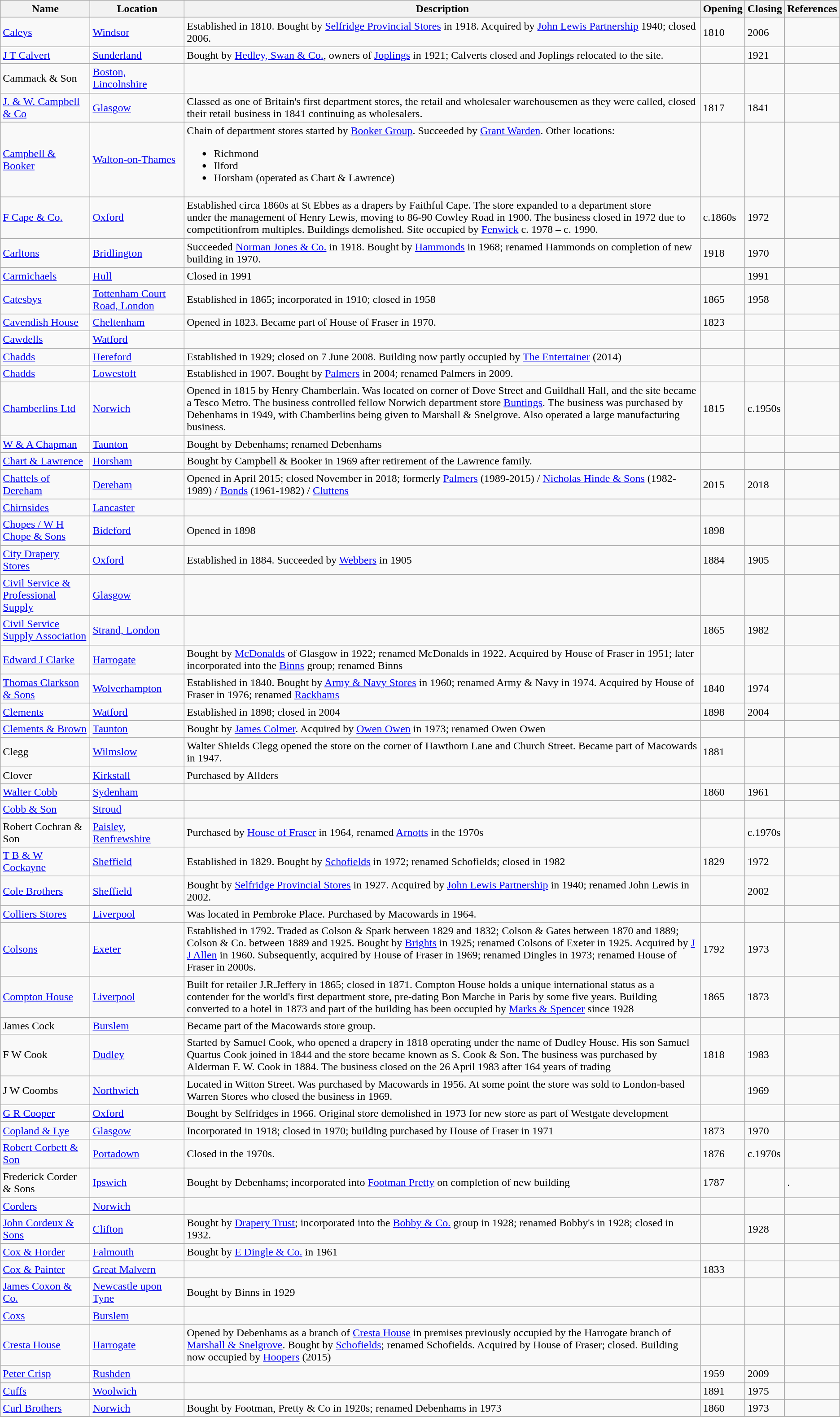<table class="wikitable">
<tr>
<th>Name</th>
<th>Location</th>
<th>Description</th>
<th>Opening</th>
<th>Closing</th>
<th>References</th>
</tr>
<tr>
<td><a href='#'>Caleys</a></td>
<td><a href='#'>Windsor</a></td>
<td>Established in 1810. Bought by <a href='#'>Selfridge Provincial Stores</a> in 1918. Acquired by <a href='#'>John Lewis Partnership</a> 1940; closed 2006.</td>
<td>1810</td>
<td>2006</td>
<td></td>
</tr>
<tr>
<td><a href='#'>J T Calvert</a></td>
<td><a href='#'>Sunderland</a></td>
<td>Bought by <a href='#'>Hedley, Swan & Co.</a>, owners of <a href='#'>Joplings</a> in 1921; Calverts closed and Joplings relocated to the site.</td>
<td></td>
<td>1921</td>
<td></td>
</tr>
<tr>
<td>Cammack & Son</td>
<td><a href='#'>Boston, Lincolnshire</a></td>
<td></td>
<td></td>
<td></td>
<td></td>
</tr>
<tr>
<td><a href='#'>J. & W. Campbell & Co</a></td>
<td><a href='#'>Glasgow</a></td>
<td>Classed as one of Britain's first department stores, the retail and wholesaler warehousemen as they were called, closed their retail business in 1841 continuing as wholesalers.</td>
<td>1817</td>
<td>1841</td>
<td></td>
</tr>
<tr>
<td><a href='#'>Campbell & Booker</a></td>
<td><a href='#'>Walton-on-Thames</a></td>
<td>Chain of department stores started by <a href='#'>Booker Group</a>. Succeeded by <a href='#'>Grant Warden</a>. Other locations:<br><ul><li>Richmond</li><li>Ilford</li><li>Horsham (operated as Chart & Lawrence)</li></ul></td>
<td></td>
<td></td>
<td></td>
</tr>
<tr>
<td><a href='#'>F Cape & Co.</a></td>
<td><a href='#'>Oxford</a></td>
<td>Established circa 1860s at St Ebbes as a drapers by Faithful Cape. The store expanded to a department store<br>under the management of Henry Lewis, moving to 86-90 Cowley Road in 1900. The business closed in 1972 due to competitionfrom multiples. Buildings demolished. Site occupied by <a href='#'>Fenwick</a> c. 1978 – c. 1990.</td>
<td>c.1860s</td>
<td>1972</td>
<td></td>
</tr>
<tr>
<td><a href='#'>Carltons</a></td>
<td><a href='#'>Bridlington</a></td>
<td>Succeeded <a href='#'>Norman Jones & Co.</a> in 1918. Bought by <a href='#'>Hammonds</a> in 1968; renamed Hammonds on completion of new building in 1970.</td>
<td>1918</td>
<td>1970</td>
<td></td>
</tr>
<tr>
<td><a href='#'>Carmichaels</a></td>
<td><a href='#'>Hull</a></td>
<td>Closed in 1991</td>
<td></td>
<td>1991</td>
<td></td>
</tr>
<tr>
<td><a href='#'>Catesbys</a></td>
<td><a href='#'>Tottenham Court Road, London</a></td>
<td>Established in 1865; incorporated in 1910; closed in 1958</td>
<td>1865</td>
<td>1958</td>
<td></td>
</tr>
<tr>
<td><a href='#'>Cavendish House</a></td>
<td><a href='#'>Cheltenham</a></td>
<td>Opened in 1823. Became part of House of Fraser in 1970.</td>
<td>1823</td>
<td></td>
<td></td>
</tr>
<tr>
<td><a href='#'>Cawdells</a></td>
<td><a href='#'>Watford</a></td>
<td></td>
<td></td>
<td></td>
<td></td>
</tr>
<tr>
<td><a href='#'>Chadds</a></td>
<td><a href='#'>Hereford</a></td>
<td>Established in 1929; closed on 7 June 2008. Building now partly occupied by <a href='#'>The Entertainer</a> (2014)</td>
<td></td>
<td></td>
<td></td>
</tr>
<tr>
<td><a href='#'>Chadds</a></td>
<td><a href='#'>Lowestoft</a></td>
<td>Established in 1907. Bought by <a href='#'>Palmers</a> in 2004; renamed Palmers in 2009.</td>
<td></td>
<td></td>
<td></td>
</tr>
<tr>
<td><a href='#'>Chamberlins Ltd</a></td>
<td><a href='#'>Norwich</a></td>
<td>Opened in 1815 by Henry Chamberlain. Was located on corner of Dove Street and Guildhall Hall, and the site became a Tesco Metro. The business controlled fellow Norwich department store <a href='#'>Buntings</a>. The business was purchased by Debenhams in 1949, with Chamberlins being given to Marshall & Snelgrove. Also operated a large manufacturing business.</td>
<td>1815</td>
<td>c.1950s</td>
<td></td>
</tr>
<tr>
<td><a href='#'>W & A Chapman</a></td>
<td><a href='#'>Taunton</a></td>
<td>Bought by Debenhams; renamed Debenhams</td>
<td></td>
<td></td>
<td></td>
</tr>
<tr>
<td><a href='#'>Chart & Lawrence</a></td>
<td><a href='#'>Horsham</a></td>
<td>Bought by Campbell & Booker in 1969 after retirement of the Lawrence family.</td>
<td></td>
<td></td>
<td></td>
</tr>
<tr>
<td><a href='#'>Chattels of Dereham</a></td>
<td><a href='#'>Dereham</a></td>
<td>Opened in April 2015; closed November in 2018; formerly <a href='#'>Palmers</a> (1989-2015) / <a href='#'>Nicholas Hinde & Sons</a> (1982-1989) / <a href='#'>Bonds</a> (1961-1982) / <a href='#'>Cluttens</a></td>
<td>2015</td>
<td>2018</td>
<td></td>
</tr>
<tr>
<td><a href='#'>Chirnsides</a></td>
<td><a href='#'>Lancaster</a></td>
<td></td>
<td></td>
<td></td>
<td></td>
</tr>
<tr>
<td><a href='#'>Chopes / W H Chope & Sons</a></td>
<td><a href='#'>Bideford</a></td>
<td>Opened in 1898</td>
<td>1898</td>
<td></td>
<td></td>
</tr>
<tr>
<td><a href='#'>City Drapery Stores</a></td>
<td><a href='#'>Oxford</a></td>
<td>Established in 1884. Succeeded by <a href='#'>Webbers</a> in 1905</td>
<td>1884</td>
<td>1905</td>
<td></td>
</tr>
<tr>
<td><a href='#'>Civil Service & Professional Supply</a></td>
<td><a href='#'>Glasgow</a></td>
<td></td>
<td></td>
<td></td>
<td></td>
</tr>
<tr>
<td><a href='#'>Civil Service Supply Association</a></td>
<td><a href='#'>Strand, London</a></td>
<td></td>
<td>1865</td>
<td>1982</td>
<td></td>
</tr>
<tr>
<td><a href='#'>Edward J Clarke</a></td>
<td><a href='#'>Harrogate</a></td>
<td>Bought by <a href='#'>McDonalds</a> of Glasgow in 1922; renamed McDonalds in 1922. Acquired by House of Fraser in 1951; later incorporated into the <a href='#'>Binns</a> group; renamed Binns</td>
<td></td>
<td></td>
<td></td>
</tr>
<tr>
<td><a href='#'>Thomas Clarkson & Sons</a></td>
<td><a href='#'>Wolverhampton</a></td>
<td>Established in 1840. Bought by <a href='#'>Army & Navy Stores</a> in 1960; renamed Army & Navy in 1974. Acquired by House of Fraser in 1976; renamed <a href='#'>Rackhams</a></td>
<td>1840</td>
<td>1974</td>
<td></td>
</tr>
<tr>
<td><a href='#'>Clements</a></td>
<td><a href='#'>Watford</a></td>
<td>Established in 1898; closed in 2004</td>
<td>1898</td>
<td>2004</td>
<td></td>
</tr>
<tr>
<td><a href='#'>Clements & Brown</a></td>
<td><a href='#'>Taunton</a></td>
<td>Bought by <a href='#'>James Colmer</a>. Acquired by <a href='#'>Owen Owen</a> in 1973; renamed Owen Owen</td>
<td></td>
<td></td>
<td></td>
</tr>
<tr>
<td>Clegg</td>
<td><a href='#'>Wilmslow</a></td>
<td>Walter Shields Clegg opened the store on the corner of Hawthorn Lane and Church Street. Became part of Macowards in 1947.</td>
<td>1881</td>
<td></td>
<td></td>
</tr>
<tr>
<td>Clover</td>
<td><a href='#'>Kirkstall</a></td>
<td>Purchased by Allders</td>
<td></td>
<td></td>
<td></td>
</tr>
<tr>
<td><a href='#'>Walter Cobb</a></td>
<td><a href='#'>Sydenham</a></td>
<td></td>
<td>1860</td>
<td>1961</td>
<td></td>
</tr>
<tr>
<td><a href='#'>Cobb & Son</a></td>
<td><a href='#'>Stroud</a></td>
<td></td>
<td></td>
<td></td>
<td></td>
</tr>
<tr>
<td>Robert Cochran & Son</td>
<td><a href='#'>Paisley, Renfrewshire</a></td>
<td>Purchased by <a href='#'>House of Fraser</a> in 1964, renamed <a href='#'>Arnotts</a> in the 1970s</td>
<td></td>
<td>c.1970s</td>
<td></td>
</tr>
<tr>
<td><a href='#'>T B & W Cockayne</a></td>
<td><a href='#'>Sheffield</a></td>
<td>Established in 1829. Bought by <a href='#'>Schofields</a> in 1972; renamed Schofields; closed in 1982</td>
<td>1829</td>
<td>1972</td>
<td></td>
</tr>
<tr>
<td><a href='#'>Cole Brothers</a></td>
<td><a href='#'>Sheffield</a></td>
<td>Bought by <a href='#'>Selfridge Provincial Stores</a> in 1927. Acquired by <a href='#'>John Lewis Partnership</a> in 1940; renamed John Lewis in 2002.</td>
<td></td>
<td>2002</td>
<td></td>
</tr>
<tr>
<td><a href='#'>Colliers Stores</a></td>
<td><a href='#'>Liverpool</a></td>
<td>Was located in Pembroke Place. Purchased by Macowards in 1964.</td>
<td></td>
<td></td>
<td></td>
</tr>
<tr>
<td><a href='#'>Colsons</a></td>
<td><a href='#'>Exeter</a></td>
<td>Established in 1792. Traded as Colson & Spark between 1829 and 1832; Colson & Gates between 1870 and 1889; Colson & Co. between 1889 and 1925. Bought by <a href='#'>Brights</a> in 1925; renamed Colsons of Exeter in 1925. Acquired by <a href='#'>J J Allen</a> in 1960. Subsequently, acquired by House of Fraser in 1969; renamed Dingles in 1973; renamed House of Fraser in 2000s.</td>
<td>1792</td>
<td>1973</td>
<td></td>
</tr>
<tr>
<td><a href='#'>Compton House</a></td>
<td><a href='#'>Liverpool</a></td>
<td>Built for retailer J.R.Jeffery in 1865; closed in 1871. Compton House holds a unique international status as a contender for the world's first department store, pre-dating Bon Marche in Paris by some five years. Building converted to a hotel in 1873 and part of the building has been occupied by <a href='#'>Marks & Spencer</a> since 1928</td>
<td>1865</td>
<td>1873</td>
<td></td>
</tr>
<tr>
<td>James Cock</td>
<td><a href='#'>Burslem</a></td>
<td>Became part of the Macowards store group.</td>
<td></td>
<td></td>
<td></td>
</tr>
<tr>
<td>F W Cook</td>
<td><a href='#'>Dudley</a></td>
<td>Started by Samuel Cook, who opened a drapery in 1818 operating under the name of Dudley House. His son Samuel Quartus Cook joined in 1844 and the store became known as S. Cook & Son. The business was purchased by Alderman F. W. Cook in 1884. The business closed on the 26 April 1983 after 164 years of trading</td>
<td>1818</td>
<td>1983</td>
<td></td>
</tr>
<tr>
<td>J W Coombs</td>
<td><a href='#'>Northwich</a></td>
<td>Located in Witton Street. Was purchased by Macowards in 1956. At some point the store was sold to London-based Warren Stores who closed the business in 1969.</td>
<td></td>
<td>1969</td>
<td></td>
</tr>
<tr>
<td><a href='#'>G R Cooper</a></td>
<td><a href='#'>Oxford</a></td>
<td>Bought by Selfridges in 1966. Original store demolished in 1973 for new store as part of Westgate development</td>
<td></td>
<td></td>
<td></td>
</tr>
<tr>
<td><a href='#'>Copland & Lye</a></td>
<td><a href='#'>Glasgow</a></td>
<td>Incorporated in 1918; closed in 1970; building purchased by House of Fraser in 1971</td>
<td>1873</td>
<td>1970</td>
<td></td>
</tr>
<tr>
<td><a href='#'>Robert Corbett & Son</a></td>
<td><a href='#'>Portadown</a></td>
<td>Closed in the 1970s.</td>
<td>1876</td>
<td>c.1970s</td>
<td></td>
</tr>
<tr>
<td>Frederick Corder & Sons</td>
<td><a href='#'>Ipswich</a></td>
<td>Bought by Debenhams; incorporated into <a href='#'>Footman Pretty</a> on completion of new building</td>
<td>1787</td>
<td></td>
<td>.</td>
</tr>
<tr>
<td><a href='#'>Corders</a></td>
<td><a href='#'>Norwich</a></td>
<td></td>
<td></td>
<td></td>
<td></td>
</tr>
<tr>
<td><a href='#'>John Cordeux & Sons</a></td>
<td><a href='#'>Clifton</a></td>
<td>Bought by <a href='#'>Drapery Trust</a>; incorporated into the <a href='#'>Bobby & Co.</a> group in 1928; renamed Bobby's in 1928; closed in 1932.</td>
<td></td>
<td>1928</td>
<td></td>
</tr>
<tr>
<td><a href='#'>Cox & Horder</a></td>
<td><a href='#'>Falmouth</a></td>
<td>Bought by <a href='#'>E Dingle & Co.</a> in 1961</td>
<td></td>
<td></td>
<td></td>
</tr>
<tr>
<td><a href='#'>Cox & Painter</a></td>
<td><a href='#'>Great Malvern</a></td>
<td></td>
<td>1833</td>
<td></td>
<td></td>
</tr>
<tr>
<td><a href='#'>James Coxon & Co.</a></td>
<td><a href='#'>Newcastle upon Tyne</a></td>
<td>Bought by Binns in 1929</td>
<td></td>
<td></td>
<td></td>
</tr>
<tr>
<td><a href='#'>Coxs</a></td>
<td><a href='#'>Burslem</a></td>
<td></td>
<td></td>
<td></td>
<td></td>
</tr>
<tr>
<td><a href='#'>Cresta House</a></td>
<td><a href='#'>Harrogate</a></td>
<td>Opened by Debenhams as a branch of <a href='#'>Cresta House</a> in premises previously occupied by the Harrogate branch of <a href='#'>Marshall & Snelgrove</a>. Bought by <a href='#'>Schofields</a>; renamed Schofields. Acquired by House of Fraser; closed. Building now occupied by <a href='#'>Hoopers</a> (2015)</td>
<td></td>
<td></td>
<td></td>
</tr>
<tr>
<td><a href='#'>Peter Crisp</a></td>
<td><a href='#'>Rushden</a></td>
<td></td>
<td>1959</td>
<td>2009</td>
<td></td>
</tr>
<tr>
<td><a href='#'>Cuffs</a></td>
<td><a href='#'>Woolwich</a></td>
<td></td>
<td>1891</td>
<td>1975</td>
<td></td>
</tr>
<tr>
<td><a href='#'>Curl Brothers</a></td>
<td><a href='#'>Norwich</a></td>
<td>Bought by Footman, Pretty & Co in 1920s; renamed Debenhams in 1973</td>
<td>1860</td>
<td>1973</td>
<td></td>
</tr>
<tr>
</tr>
</table>
